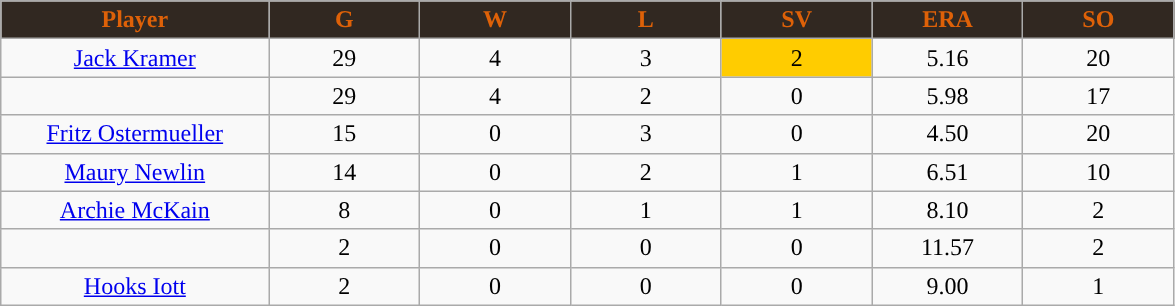<table class="wikitable sortable">
<tr>
<th style="background:#312821;color:#de6108;" width="16%">Player</th>
<th style="background:#312821;color:#de6108;" width="9%">G</th>
<th style="background:#312821;color:#de6108;" width="9%">W</th>
<th style="background:#312821;color:#de6108;" width="9%">L</th>
<th style="background:#312821;color:#de6108;" width="9%">SV</th>
<th style="background:#312821;color:#de6108;" width="9%">ERA</th>
<th style="background:#312821;color:#de6108;" width="9%">SO</th>
</tr>
<tr align="center">
<td><a href='#'>Jack Kramer</a></td>
<td>29</td>
<td>4</td>
<td>3</td>
<td style="background:#fc0;">2</td>
<td>5.16</td>
<td>20</td>
</tr>
<tr align="center">
<td></td>
<td>29</td>
<td>4</td>
<td>2</td>
<td>0</td>
<td>5.98</td>
<td>17</td>
</tr>
<tr align="center">
<td><a href='#'>Fritz Ostermueller</a></td>
<td>15</td>
<td>0</td>
<td>3</td>
<td>0</td>
<td>4.50</td>
<td>20</td>
</tr>
<tr align="center">
<td><a href='#'>Maury Newlin</a></td>
<td>14</td>
<td>0</td>
<td>2</td>
<td>1</td>
<td>6.51</td>
<td>10</td>
</tr>
<tr align="center">
<td><a href='#'>Archie McKain</a></td>
<td>8</td>
<td>0</td>
<td>1</td>
<td>1</td>
<td>8.10</td>
<td>2</td>
</tr>
<tr align="center">
<td></td>
<td>2</td>
<td>0</td>
<td>0</td>
<td>0</td>
<td>11.57</td>
<td>2</td>
</tr>
<tr align="center">
<td><a href='#'>Hooks Iott</a></td>
<td>2</td>
<td>0</td>
<td>0</td>
<td>0</td>
<td>9.00</td>
<td>1</td>
</tr>
</table>
